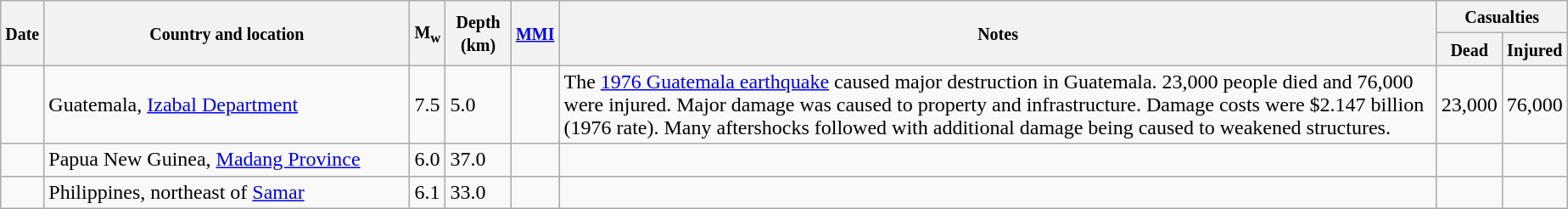<table class="wikitable sortable sort-under" style="border:1px black; margin-left:1em;">
<tr>
<th rowspan="2"><small>Date</small></th>
<th rowspan="2" style="width: 280px"><small>Country and location</small></th>
<th rowspan="2"><small>M<sub>w</sub></small></th>
<th rowspan="2"><small>Depth (km)</small></th>
<th rowspan="2"><small><a href='#'>MMI</a></small></th>
<th rowspan="2" class="unsortable"><small>Notes</small></th>
<th colspan="2"><small>Casualties</small></th>
</tr>
<tr>
<th><small>Dead</small></th>
<th><small>Injured</small></th>
</tr>
<tr>
<td></td>
<td>Guatemala, <a href='#'>Izabal Department</a></td>
<td>7.5</td>
<td>5.0</td>
<td></td>
<td>The <a href='#'>1976 Guatemala earthquake</a> caused major destruction in Guatemala. 23,000 people died and 76,000 were injured. Major damage was caused to property and infrastructure. Damage costs were $2.147 billion (1976 rate). Many aftershocks followed with additional damage being caused to weakened structures.</td>
<td>23,000</td>
<td>76,000</td>
</tr>
<tr>
<td></td>
<td>Papua New Guinea, <a href='#'>Madang Province</a></td>
<td>6.0</td>
<td>37.0</td>
<td></td>
<td></td>
<td></td>
<td></td>
</tr>
<tr>
<td></td>
<td>Philippines, northeast of <a href='#'>Samar</a></td>
<td>6.1</td>
<td>33.0</td>
<td></td>
<td></td>
<td></td>
<td></td>
</tr>
</table>
